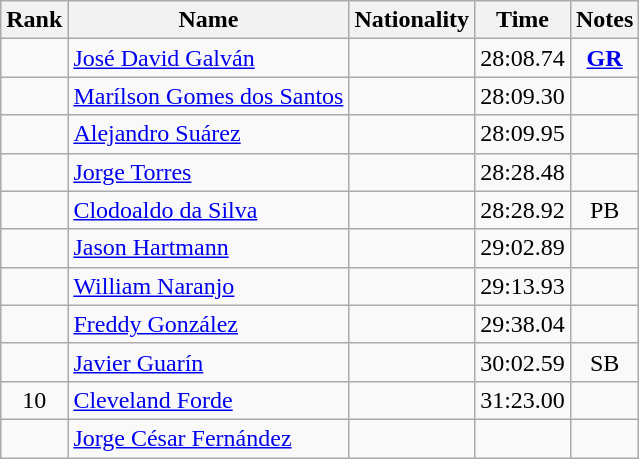<table class="wikitable sortable" style="text-align:center">
<tr>
<th>Rank</th>
<th>Name</th>
<th>Nationality</th>
<th>Time</th>
<th>Notes</th>
</tr>
<tr>
<td></td>
<td align=left><a href='#'>José David Galván</a></td>
<td align=left></td>
<td>28:08.74</td>
<td><strong><a href='#'>GR</a></strong></td>
</tr>
<tr>
<td></td>
<td align=left><a href='#'>Marílson Gomes dos Santos</a></td>
<td align=left></td>
<td>28:09.30</td>
<td></td>
</tr>
<tr>
<td></td>
<td align=left><a href='#'>Alejandro Suárez</a></td>
<td align=left></td>
<td>28:09.95</td>
<td></td>
</tr>
<tr>
<td></td>
<td align=left><a href='#'>Jorge Torres</a></td>
<td align=left></td>
<td>28:28.48</td>
<td></td>
</tr>
<tr>
<td></td>
<td align=left><a href='#'>Clodoaldo da Silva</a></td>
<td align=left></td>
<td>28:28.92</td>
<td>PB</td>
</tr>
<tr>
<td></td>
<td align=left><a href='#'>Jason Hartmann</a></td>
<td align=left></td>
<td>29:02.89</td>
<td></td>
</tr>
<tr>
<td></td>
<td align=left><a href='#'>William Naranjo</a></td>
<td align=left></td>
<td>29:13.93</td>
<td></td>
</tr>
<tr>
<td></td>
<td align=left><a href='#'>Freddy González</a></td>
<td align=left></td>
<td>29:38.04</td>
<td></td>
</tr>
<tr>
<td></td>
<td align=left><a href='#'>Javier Guarín</a></td>
<td align=left></td>
<td>30:02.59</td>
<td>SB</td>
</tr>
<tr>
<td>10</td>
<td align=left><a href='#'>Cleveland Forde</a></td>
<td align=left></td>
<td>31:23.00</td>
<td></td>
</tr>
<tr>
<td></td>
<td align=left><a href='#'>Jorge César Fernández</a></td>
<td align=left></td>
<td></td>
<td></td>
</tr>
</table>
